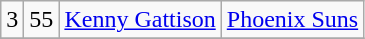<table class="wikitable">
<tr align="center" bgcolor="">
<td>3</td>
<td>55</td>
<td><a href='#'>Kenny Gattison</a></td>
<td><a href='#'>Phoenix Suns</a></td>
</tr>
<tr align="center" bgcolor="">
</tr>
</table>
